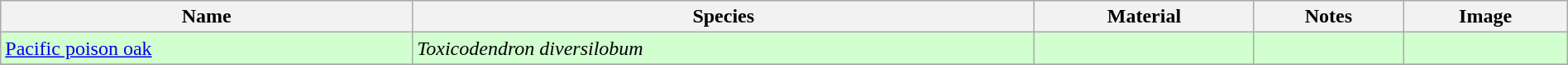<table class="wikitable" align="center" width="100%" style="background:#D1FFCF;">
<tr>
<th>Name</th>
<th>Species</th>
<th>Material</th>
<th>Notes</th>
<th>Image</th>
</tr>
<tr>
<td><a href='#'>Pacific poison oak</a></td>
<td><em>Toxicodendron diversilobum</em></td>
<td></td>
<td></td>
<td></td>
</tr>
<tr>
</tr>
</table>
